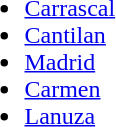<table border="0">
<tr ---->
<td valign="top"><br><ul><li><a href='#'>Carrascal</a></li><li><a href='#'>Cantilan</a></li><li><a href='#'>Madrid</a></li><li><a href='#'>Carmen</a></li><li><a href='#'>Lanuza</a></li></ul></td>
</tr>
</table>
